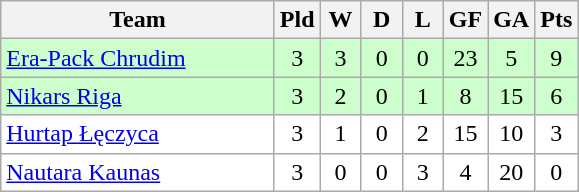<table class="wikitable" style="text-align: center;">
<tr>
<th width="175">Team</th>
<th width="20">Pld</th>
<th width="20">W</th>
<th width="20">D</th>
<th width="20">L</th>
<th width="20">GF</th>
<th width="20">GA</th>
<th width="20">Pts</th>
</tr>
<tr bgcolor="#ccffcc">
<td align="left"> <a href='#'>Era-Pack Chrudim</a></td>
<td>3</td>
<td>3</td>
<td>0</td>
<td>0</td>
<td>23</td>
<td>5</td>
<td>9</td>
</tr>
<tr bgcolor=ccffcc>
<td align="left"> <a href='#'>Nikars Riga</a></td>
<td>3</td>
<td>2</td>
<td>0</td>
<td>1</td>
<td>8</td>
<td>15</td>
<td>6</td>
</tr>
<tr bgcolor=ffffff>
<td align="left"> <a href='#'>Hurtap Łęczyca</a></td>
<td>3</td>
<td>1</td>
<td>0</td>
<td>2</td>
<td>15</td>
<td>10</td>
<td>3</td>
</tr>
<tr bgcolor=ffffff>
<td align="left"> <a href='#'>Nautara Kaunas</a></td>
<td>3</td>
<td>0</td>
<td>0</td>
<td>3</td>
<td>4</td>
<td>20</td>
<td>0</td>
</tr>
</table>
